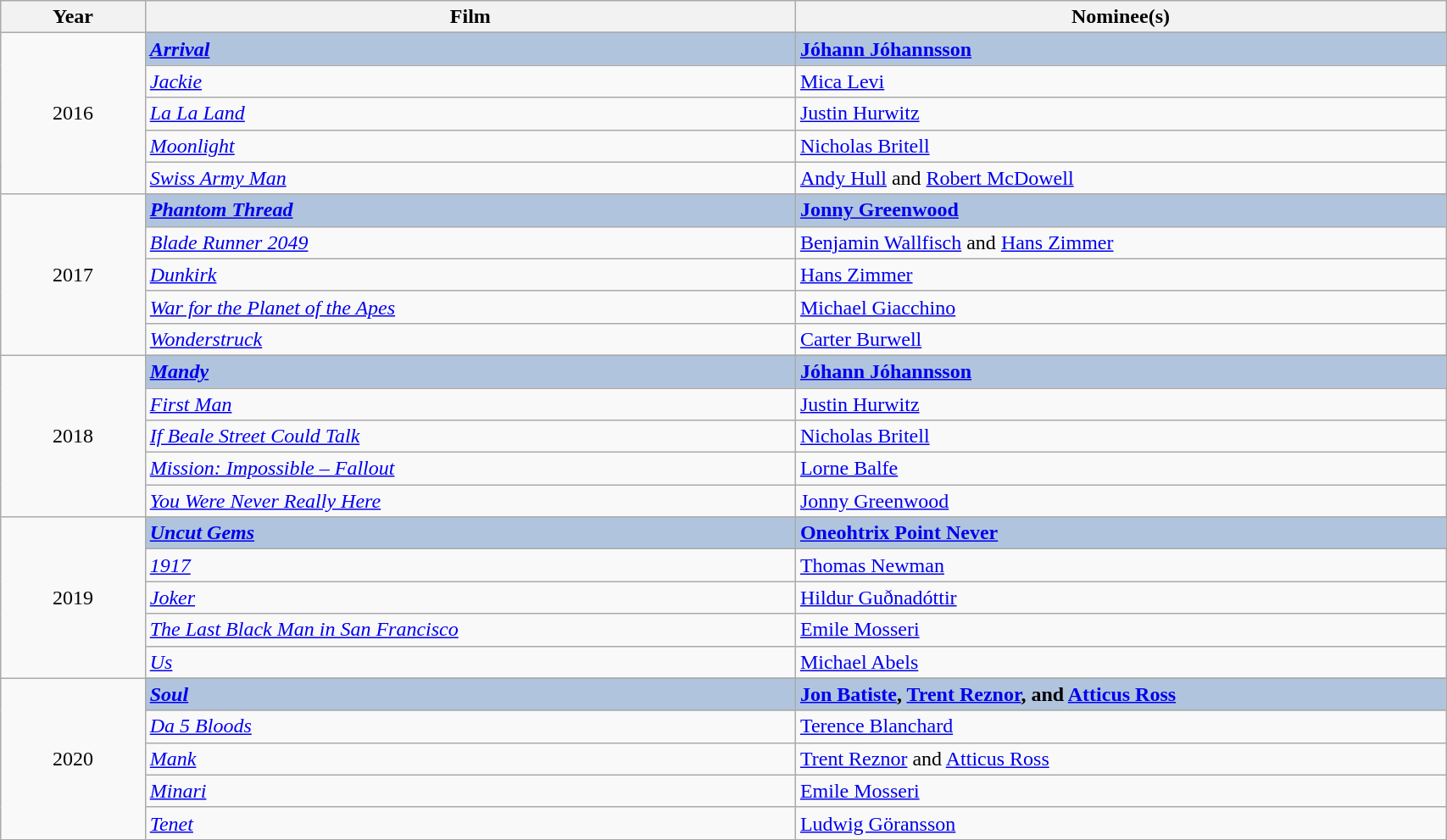<table class="wikitable" width="90%"="wikitable" width="90%">
<tr>
<th width="10%">Year</th>
<th width="45%">Film</th>
<th width="45%">Nominee(s)</th>
</tr>
<tr>
<td rowspan="6" align="center">2016</td>
</tr>
<tr style="background:#B0C4DE">
<td><strong><em><a href='#'>Arrival</a></em></strong></td>
<td><strong><a href='#'>Jóhann Jóhannsson</a></strong></td>
</tr>
<tr>
<td><em><a href='#'>Jackie</a></em></td>
<td><a href='#'>Mica Levi</a></td>
</tr>
<tr>
<td><em><a href='#'>La La Land</a></em></td>
<td><a href='#'>Justin Hurwitz</a></td>
</tr>
<tr>
<td><em><a href='#'>Moonlight</a></em></td>
<td><a href='#'>Nicholas Britell</a></td>
</tr>
<tr>
<td><em><a href='#'>Swiss Army Man</a></em></td>
<td><a href='#'>Andy Hull</a> and <a href='#'>Robert McDowell</a></td>
</tr>
<tr>
<td rowspan="6" align="center">2017</td>
</tr>
<tr style="background:#B0C4DE">
<td><strong><em><a href='#'>Phantom Thread</a></em></strong></td>
<td><strong><a href='#'>Jonny Greenwood</a></strong></td>
</tr>
<tr>
<td><em><a href='#'>Blade Runner 2049</a></em></td>
<td><a href='#'>Benjamin Wallfisch</a> and <a href='#'>Hans Zimmer</a></td>
</tr>
<tr>
<td><em><a href='#'>Dunkirk</a></em></td>
<td><a href='#'>Hans Zimmer</a></td>
</tr>
<tr>
<td><em><a href='#'>War for the Planet of the Apes</a></em></td>
<td><a href='#'>Michael Giacchino</a></td>
</tr>
<tr>
<td><em><a href='#'>Wonderstruck</a></em></td>
<td><a href='#'>Carter Burwell</a></td>
</tr>
<tr>
<td rowspan="6" align="center">2018</td>
</tr>
<tr style="background:#B0C4DE">
<td><strong><em><a href='#'>Mandy</a></em></strong></td>
<td><strong><a href='#'>Jóhann Jóhannsson</a></strong></td>
</tr>
<tr>
<td><em><a href='#'>First Man</a></em></td>
<td><a href='#'>Justin Hurwitz</a></td>
</tr>
<tr>
<td><em><a href='#'>If Beale Street Could Talk</a></em></td>
<td><a href='#'>Nicholas Britell</a></td>
</tr>
<tr>
<td><em><a href='#'>Mission: Impossible – Fallout</a></em></td>
<td><a href='#'>Lorne Balfe</a></td>
</tr>
<tr>
<td><em><a href='#'>You Were Never Really Here</a></em></td>
<td><a href='#'>Jonny Greenwood</a></td>
</tr>
<tr>
<td rowspan="6" align="center">2019</td>
</tr>
<tr style="background:#B0C4DE">
<td><strong><em><a href='#'>Uncut Gems</a></em></strong></td>
<td><strong><a href='#'>Oneohtrix Point Never</a></strong></td>
</tr>
<tr>
<td><em><a href='#'>1917</a></em></td>
<td><a href='#'>Thomas Newman</a></td>
</tr>
<tr>
<td><em><a href='#'>Joker</a></em></td>
<td><a href='#'>Hildur Guðnadóttir</a></td>
</tr>
<tr>
<td><em><a href='#'>The Last Black Man in San Francisco</a></em></td>
<td><a href='#'>Emile Mosseri</a></td>
</tr>
<tr>
<td><em><a href='#'>Us</a></em></td>
<td><a href='#'>Michael Abels</a></td>
</tr>
<tr>
<td rowspan="6" align="center">2020</td>
</tr>
<tr style="background:#B0C4DE">
<td><strong><em><a href='#'>Soul</a></em></strong></td>
<td><strong><a href='#'>Jon Batiste</a>, <a href='#'>Trent Reznor</a>, and <a href='#'>Atticus Ross</a></strong></td>
</tr>
<tr>
<td><em><a href='#'>Da 5 Bloods</a></em></td>
<td><a href='#'>Terence Blanchard</a></td>
</tr>
<tr>
<td><em><a href='#'>Mank</a></em></td>
<td><a href='#'>Trent Reznor</a> and <a href='#'>Atticus Ross</a></td>
</tr>
<tr>
<td><em><a href='#'>Minari</a></em></td>
<td><a href='#'>Emile Mosseri</a></td>
</tr>
<tr>
<td><em><a href='#'>Tenet</a></em></td>
<td><a href='#'>Ludwig Göransson</a></td>
</tr>
</table>
